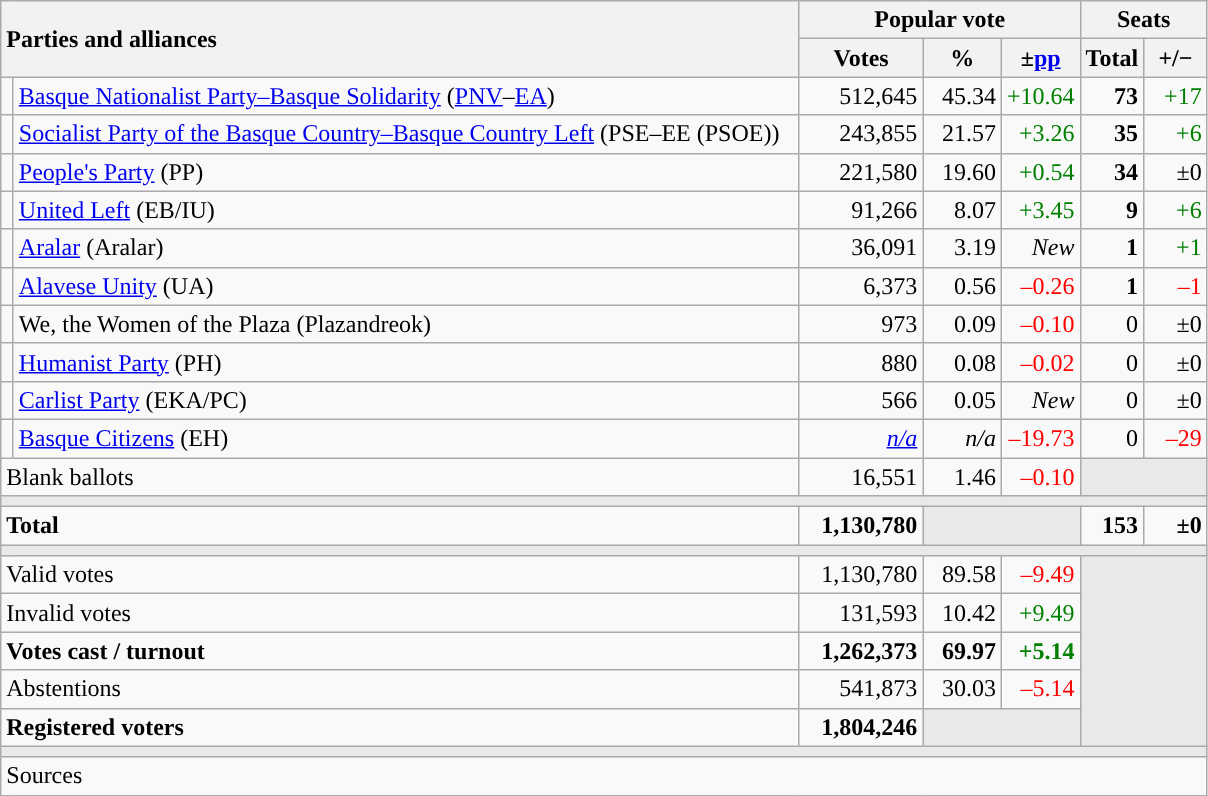<table class="wikitable" style="text-align:right;">
<tr>
<th style="text-align:left;" rowspan="2" colspan="2" width="525">Parties and alliances</th>
<th colspan="3">Popular vote</th>
<th colspan="2">Seats</th>
</tr>
<tr>
<th width="75">Votes</th>
<th width="45">%</th>
<th width="45">±<a href='#'>pp</a></th>
<th width="35">Total</th>
<th width="35">+/−</th>
</tr>
<tr>
<td width="1" style="color:inherit;background:"></td>
<td align="left"><a href='#'>Basque Nationalist Party–Basque Solidarity</a> (<a href='#'>PNV</a>–<a href='#'>EA</a>)</td>
<td>512,645</td>
<td>45.34</td>
<td style="color:green;">+10.64</td>
<td><strong>73</strong></td>
<td style="color:green;">+17</td>
</tr>
<tr>
<td style="color:inherit;background:"></td>
<td align="left"><a href='#'>Socialist Party of the Basque Country–Basque Country Left</a> (PSE–EE (PSOE))</td>
<td>243,855</td>
<td>21.57</td>
<td style="color:green;">+3.26</td>
<td><strong>35</strong></td>
<td style="color:green;">+6</td>
</tr>
<tr>
<td style="color:inherit;background:"></td>
<td align="left"><a href='#'>People's Party</a> (PP)</td>
<td>221,580</td>
<td>19.60</td>
<td style="color:green;">+0.54</td>
<td><strong>34</strong></td>
<td>±0</td>
</tr>
<tr>
<td style="color:inherit;background:"></td>
<td align="left"><a href='#'>United Left</a> (EB/IU)</td>
<td>91,266</td>
<td>8.07</td>
<td style="color:green;">+3.45</td>
<td><strong>9</strong></td>
<td style="color:green;">+6</td>
</tr>
<tr>
<td style="color:inherit;background:"></td>
<td align="left"><a href='#'>Aralar</a> (Aralar)</td>
<td>36,091</td>
<td>3.19</td>
<td><em>New</em></td>
<td><strong>1</strong></td>
<td style="color:green;">+1</td>
</tr>
<tr>
<td style="color:inherit;background:"></td>
<td align="left"><a href='#'>Alavese Unity</a> (UA)</td>
<td>6,373</td>
<td>0.56</td>
<td style="color:red;">–0.26</td>
<td><strong>1</strong></td>
<td style="color:red;">–1</td>
</tr>
<tr>
<td style="color:inherit;background:"></td>
<td align="left">We, the Women of the Plaza (Plazandreok)</td>
<td>973</td>
<td>0.09</td>
<td style="color:red;">–0.10</td>
<td>0</td>
<td>±0</td>
</tr>
<tr>
<td style="color:inherit;background:"></td>
<td align="left"><a href='#'>Humanist Party</a> (PH)</td>
<td>880</td>
<td>0.08</td>
<td style="color:red;">–0.02</td>
<td>0</td>
<td>±0</td>
</tr>
<tr>
<td style="color:inherit;background:"></td>
<td align="left"><a href='#'>Carlist Party</a> (EKA/PC)</td>
<td>566</td>
<td>0.05</td>
<td><em>New</em></td>
<td>0</td>
<td>±0</td>
</tr>
<tr>
<td style="color:inherit;background:"></td>
<td align="left"><a href='#'>Basque Citizens</a> (EH)</td>
<td><em><a href='#'>n/a</a></em></td>
<td><em>n/a</em></td>
<td style="color:red;">–19.73</td>
<td>0</td>
<td style="color:red;">–29</td>
</tr>
<tr>
<td align="left" colspan="2">Blank ballots</td>
<td>16,551</td>
<td>1.46</td>
<td style="color:red;">–0.10</td>
<td bgcolor="#E9E9E9" colspan="2"></td>
</tr>
<tr>
<td colspan="7" bgcolor="#E9E9E9"></td>
</tr>
<tr style="font-weight:bold;">
<td align="left" colspan="2">Total</td>
<td>1,130,780</td>
<td bgcolor="#E9E9E9" colspan="2"></td>
<td>153</td>
<td>±0</td>
</tr>
<tr>
<td colspan="7" bgcolor="#E9E9E9"></td>
</tr>
<tr>
<td align="left" colspan="2">Valid votes</td>
<td>1,130,780</td>
<td>89.58</td>
<td style="color:red;">–9.49</td>
<td bgcolor="#E9E9E9" colspan="2" rowspan="5"></td>
</tr>
<tr>
<td align="left" colspan="2">Invalid votes</td>
<td>131,593</td>
<td>10.42</td>
<td style="color:green;">+9.49</td>
</tr>
<tr style="font-weight:bold;">
<td align="left" colspan="2">Votes cast / turnout</td>
<td>1,262,373</td>
<td>69.97</td>
<td style="color:green;">+5.14</td>
</tr>
<tr>
<td align="left" colspan="2">Abstentions</td>
<td>541,873</td>
<td>30.03</td>
<td style="color:red;">–5.14</td>
</tr>
<tr style="font-weight:bold;">
<td align="left" colspan="2">Registered voters</td>
<td>1,804,246</td>
<td bgcolor="#E9E9E9" colspan="2"></td>
</tr>
<tr>
<td colspan="7" bgcolor="#E9E9E9"></td>
</tr>
<tr>
<td align="left" colspan="7">Sources</td>
</tr>
</table>
